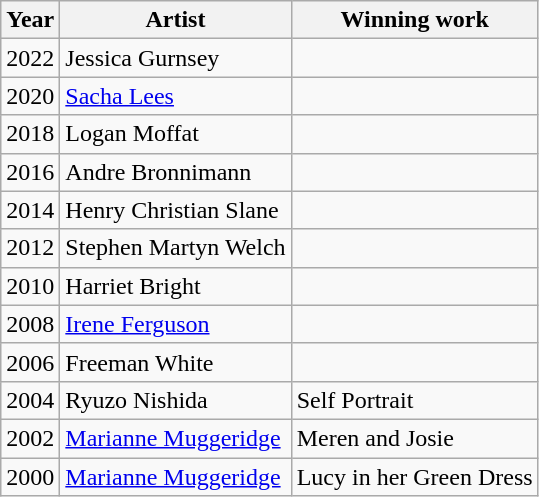<table class="wikitable">
<tr>
<th>Year</th>
<th>Artist</th>
<th>Winning work</th>
</tr>
<tr>
<td>2022</td>
<td>Jessica Gurnsey</td>
<td></td>
</tr>
<tr>
<td>2020</td>
<td><a href='#'>Sacha Lees</a></td>
<td></td>
</tr>
<tr>
<td>2018</td>
<td>Logan Moffat</td>
<td></td>
</tr>
<tr>
<td>2016</td>
<td>Andre Bronnimann</td>
<td></td>
</tr>
<tr>
<td>2014</td>
<td>Henry Christian Slane</td>
<td></td>
</tr>
<tr>
<td>2012</td>
<td>Stephen Martyn Welch</td>
<td></td>
</tr>
<tr>
<td>2010</td>
<td>Harriet Bright</td>
<td></td>
</tr>
<tr>
<td>2008</td>
<td><a href='#'>Irene Ferguson</a></td>
<td></td>
</tr>
<tr>
<td>2006</td>
<td>Freeman White</td>
<td></td>
</tr>
<tr>
<td>2004</td>
<td>Ryuzo Nishida</td>
<td>Self Portrait</td>
</tr>
<tr>
<td>2002</td>
<td><a href='#'>Marianne Muggeridge</a></td>
<td>Meren and Josie</td>
</tr>
<tr>
<td>2000</td>
<td><a href='#'>Marianne Muggeridge</a></td>
<td>Lucy in her Green Dress</td>
</tr>
</table>
